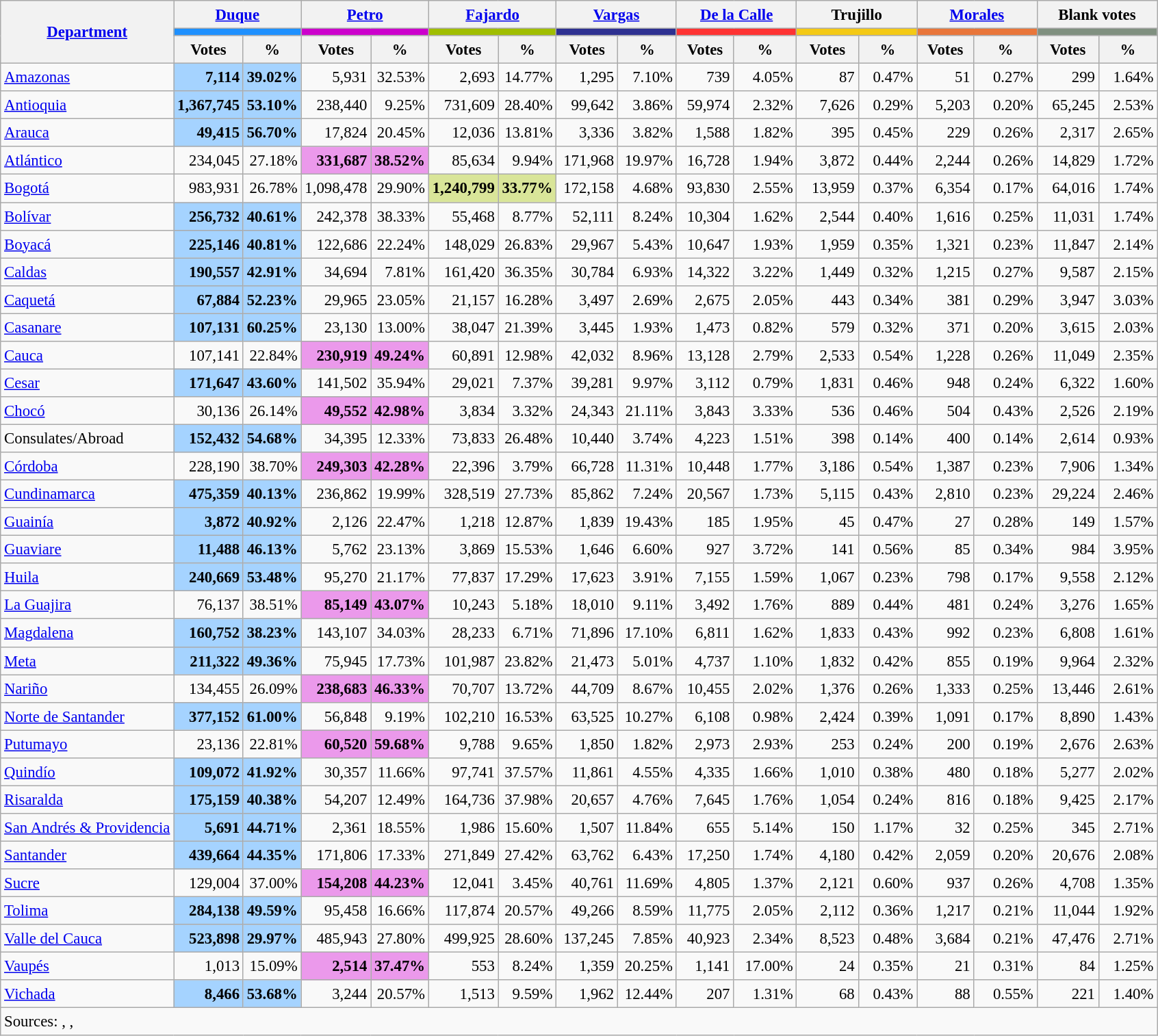<table class="wikitable sortable" style="text-align:right; font-size:95%; line-height:20px;">
<tr>
<th rowspan="3"><a href='#'>Department</a></th>
<th colspan="2" width="110"><a href='#'>Duque</a></th>
<th colspan="2" width="110"><a href='#'>Petro</a></th>
<th colspan="2" width="110"><a href='#'>Fajardo</a></th>
<th colspan="2" width="110"><a href='#'>Vargas</a></th>
<th colspan="2" width="110"><a href='#'>De la Calle</a></th>
<th colspan="2" width="110">Trujillo</th>
<th colspan="2" width="110"><a href='#'>Morales</a></th>
<th colspan="2" width="110">Blank votes</th>
</tr>
<tr>
<th colspan="2" style="background:#1E90FF;"></th>
<th colspan="2" style="background:#CC00CC;"></th>
<th colspan="2" style="background:#A0BE00;"></th>
<th colspan="2" style="background:#2E3191;"></th>
<th colspan="2" style="background:#FF3333;"></th>
<th colspan="2" style="background:#F4C914;"></th>
<th colspan="2" style="background:#E9763A;"></th>
<th colspan="2" style="background:#809080;"></th>
</tr>
<tr>
<th>Votes</th>
<th>%</th>
<th>Votes</th>
<th>%</th>
<th>Votes</th>
<th>%</th>
<th>Votes</th>
<th>%</th>
<th>Votes</th>
<th>%</th>
<th>Votes</th>
<th>%</th>
<th>Votes</th>
<th>%</th>
<th>Votes</th>
<th>%</th>
</tr>
<tr>
<td align="left"><a href='#'>Amazonas</a></td>
<td style="background:#A5D3FF;"><strong>7,114</strong></td>
<td style="background:#A5D3FF;"><strong>39.02%</strong></td>
<td>5,931</td>
<td>32.53%</td>
<td>2,693</td>
<td>14.77%</td>
<td>1,295</td>
<td>7.10%</td>
<td>739</td>
<td>4.05%</td>
<td>87</td>
<td>0.47%</td>
<td>51</td>
<td>0.27%</td>
<td>299</td>
<td>1.64%</td>
</tr>
<tr>
<td align="left"><a href='#'>Antioquia</a></td>
<td style="background:#A5D3FF;"><strong>1,367,745</strong></td>
<td style="background:#A5D3FF;"><strong>53.10%</strong></td>
<td>238,440</td>
<td>9.25%</td>
<td>731,609</td>
<td>28.40%</td>
<td>99,642</td>
<td>3.86%</td>
<td>59,974</td>
<td>2.32%</td>
<td>7,626</td>
<td>0.29%</td>
<td>5,203</td>
<td>0.20%</td>
<td>65,245</td>
<td>2.53%</td>
</tr>
<tr>
<td align="left"><a href='#'>Arauca</a></td>
<td style="background:#A5D3FF;"><strong>49,415</strong></td>
<td style="background:#A5D3FF;"><strong>56.70%</strong></td>
<td>17,824</td>
<td>20.45%</td>
<td>12,036</td>
<td>13.81%</td>
<td>3,336</td>
<td>3.82%</td>
<td>1,588</td>
<td>1.82%</td>
<td>395</td>
<td>0.45%</td>
<td>229</td>
<td>0.26%</td>
<td>2,317</td>
<td>2.65%</td>
</tr>
<tr>
<td align="left"><a href='#'>Atlántico</a></td>
<td>234,045</td>
<td>27.18%</td>
<td style="background:#EB99EB;"><strong>331,687</strong></td>
<td style="background:#EB99EB;"><strong>38.52%</strong></td>
<td>85,634</td>
<td>9.94%</td>
<td>171,968</td>
<td>19.97%</td>
<td>16,728</td>
<td>1.94%</td>
<td>3,872</td>
<td>0.44%</td>
<td>2,244</td>
<td>0.26%</td>
<td>14,829</td>
<td>1.72%</td>
</tr>
<tr>
<td align="left"><a href='#'>Bogotá</a></td>
<td>983,931</td>
<td>26.78%</td>
<td>1,098,478</td>
<td>29.90%</td>
<td style="background:#D9E599;"><strong>1,240,799</strong></td>
<td style="background:#D9E599;"><strong>33.77%</strong></td>
<td>172,158</td>
<td>4.68%</td>
<td>93,830</td>
<td>2.55%</td>
<td>13,959</td>
<td>0.37%</td>
<td>6,354</td>
<td>0.17%</td>
<td>64,016</td>
<td>1.74%</td>
</tr>
<tr>
<td align="left"><a href='#'>Bolívar</a></td>
<td style="background:#A5D3FF;"><strong>256,732</strong></td>
<td style="background:#A5D3FF;"><strong>40.61%</strong></td>
<td>242,378</td>
<td>38.33%</td>
<td>55,468</td>
<td>8.77%</td>
<td>52,111</td>
<td>8.24%</td>
<td>10,304</td>
<td>1.62%</td>
<td>2,544</td>
<td>0.40%</td>
<td>1,616</td>
<td>0.25%</td>
<td>11,031</td>
<td>1.74%</td>
</tr>
<tr>
<td align="left"><a href='#'>Boyacá</a></td>
<td style="background:#A5D3FF;"><strong>225,146</strong></td>
<td style="background:#A5D3FF;"><strong>40.81%</strong></td>
<td>122,686</td>
<td>22.24%</td>
<td>148,029</td>
<td>26.83%</td>
<td>29,967</td>
<td>5.43%</td>
<td>10,647</td>
<td>1.93%</td>
<td>1,959</td>
<td>0.35%</td>
<td>1,321</td>
<td>0.23%</td>
<td>11,847</td>
<td>2.14%</td>
</tr>
<tr>
<td align="left"><a href='#'>Caldas</a></td>
<td style="background:#A5D3FF;"><strong>190,557</strong></td>
<td style="background:#A5D3FF;"><strong>42.91%</strong></td>
<td>34,694</td>
<td>7.81%</td>
<td>161,420</td>
<td>36.35%</td>
<td>30,784</td>
<td>6.93%</td>
<td>14,322</td>
<td>3.22%</td>
<td>1,449</td>
<td>0.32%</td>
<td>1,215</td>
<td>0.27%</td>
<td>9,587</td>
<td>2.15%</td>
</tr>
<tr>
<td align="left"><a href='#'>Caquetá</a></td>
<td style="background:#A5D3FF;"><strong>67,884</strong></td>
<td style="background:#A5D3FF;"><strong>52.23%</strong></td>
<td>29,965</td>
<td>23.05%</td>
<td>21,157</td>
<td>16.28%</td>
<td>3,497</td>
<td>2.69%</td>
<td>2,675</td>
<td>2.05%</td>
<td>443</td>
<td>0.34%</td>
<td>381</td>
<td>0.29%</td>
<td>3,947</td>
<td>3.03%</td>
</tr>
<tr>
<td align="left"><a href='#'>Casanare</a></td>
<td style="background:#A5D3FF;"><strong>107,131</strong></td>
<td style="background:#A5D3FF;"><strong>60.25%</strong></td>
<td>23,130</td>
<td>13.00%</td>
<td>38,047</td>
<td>21.39%</td>
<td>3,445</td>
<td>1.93%</td>
<td>1,473</td>
<td>0.82%</td>
<td>579</td>
<td>0.32%</td>
<td>371</td>
<td>0.20%</td>
<td>3,615</td>
<td>2.03%</td>
</tr>
<tr>
<td align="left"><a href='#'>Cauca</a></td>
<td>107,141</td>
<td>22.84%</td>
<td style="background:#EB99EB;"><strong>230,919</strong></td>
<td style="background:#EB99EB;"><strong>49.24%</strong></td>
<td>60,891</td>
<td>12.98%</td>
<td>42,032</td>
<td>8.96%</td>
<td>13,128</td>
<td>2.79%</td>
<td>2,533</td>
<td>0.54%</td>
<td>1,228</td>
<td>0.26%</td>
<td>11,049</td>
<td>2.35%</td>
</tr>
<tr>
<td align="left"><a href='#'>Cesar</a></td>
<td style="background:#A5D3FF;"><strong>171,647</strong></td>
<td style="background:#A5D3FF;"><strong>43.60%</strong></td>
<td>141,502</td>
<td>35.94%</td>
<td>29,021</td>
<td>7.37%</td>
<td>39,281</td>
<td>9.97%</td>
<td>3,112</td>
<td>0.79%</td>
<td>1,831</td>
<td>0.46%</td>
<td>948</td>
<td>0.24%</td>
<td>6,322</td>
<td>1.60%</td>
</tr>
<tr>
<td align="left"><a href='#'>Chocó</a></td>
<td>30,136</td>
<td>26.14%</td>
<td style="background:#EB99EB;"><strong>49,552</strong></td>
<td style="background:#EB99EB;"><strong>42.98%</strong></td>
<td>3,834</td>
<td>3.32%</td>
<td>24,343</td>
<td>21.11%</td>
<td>3,843</td>
<td>3.33%</td>
<td>536</td>
<td>0.46%</td>
<td>504</td>
<td>0.43%</td>
<td>2,526</td>
<td>2.19%</td>
</tr>
<tr>
<td align="left">Consulates/Abroad</td>
<td style="background:#A5D3FF;"><strong>152,432</strong></td>
<td style="background:#A5D3FF;"><strong>54.68%</strong></td>
<td>34,395</td>
<td>12.33%</td>
<td>73,833</td>
<td>26.48%</td>
<td>10,440</td>
<td>3.74%</td>
<td>4,223</td>
<td>1.51%</td>
<td>398</td>
<td>0.14%</td>
<td>400</td>
<td>0.14%</td>
<td>2,614</td>
<td>0.93%</td>
</tr>
<tr>
<td align="left"><a href='#'>Córdoba</a></td>
<td>228,190</td>
<td>38.70%</td>
<td style="background:#EB99EB;"><strong>249,303</strong></td>
<td style="background:#EB99EB;"><strong>42.28%</strong></td>
<td>22,396</td>
<td>3.79%</td>
<td>66,728</td>
<td>11.31%</td>
<td>10,448</td>
<td>1.77%</td>
<td>3,186</td>
<td>0.54%</td>
<td>1,387</td>
<td>0.23%</td>
<td>7,906</td>
<td>1.34%</td>
</tr>
<tr>
<td align="left"><a href='#'>Cundinamarca</a></td>
<td style="background:#A5D3FF;"><strong>475,359</strong></td>
<td style="background:#A5D3FF;"><strong>40.13%</strong></td>
<td>236,862</td>
<td>19.99%</td>
<td>328,519</td>
<td>27.73%</td>
<td>85,862</td>
<td>7.24%</td>
<td>20,567</td>
<td>1.73%</td>
<td>5,115</td>
<td>0.43%</td>
<td>2,810</td>
<td>0.23%</td>
<td>29,224</td>
<td>2.46%</td>
</tr>
<tr>
<td align="left"><a href='#'>Guainía</a></td>
<td style="background:#A5D3FF;"><strong>3,872</strong></td>
<td style="background:#A5D3FF;"><strong>40.92%</strong></td>
<td>2,126</td>
<td>22.47%</td>
<td>1,218</td>
<td>12.87%</td>
<td>1,839</td>
<td>19.43%</td>
<td>185</td>
<td>1.95%</td>
<td>45</td>
<td>0.47%</td>
<td>27</td>
<td>0.28%</td>
<td>149</td>
<td>1.57%</td>
</tr>
<tr>
<td align="left"><a href='#'>Guaviare</a></td>
<td style="background:#A5D3FF;"><strong>11,488</strong></td>
<td style="background:#A5D3FF;"><strong>46.13%</strong></td>
<td>5,762</td>
<td>23.13%</td>
<td>3,869</td>
<td>15.53%</td>
<td>1,646</td>
<td>6.60%</td>
<td>927</td>
<td>3.72%</td>
<td>141</td>
<td>0.56%</td>
<td>85</td>
<td>0.34%</td>
<td>984</td>
<td>3.95%</td>
</tr>
<tr>
<td align="left"><a href='#'>Huila</a></td>
<td style="background:#A5D3FF;"><strong>240,669</strong></td>
<td style="background:#A5D3FF;"><strong>53.48%</strong></td>
<td>95,270</td>
<td>21.17%</td>
<td>77,837</td>
<td>17.29%</td>
<td>17,623</td>
<td>3.91%</td>
<td>7,155</td>
<td>1.59%</td>
<td>1,067</td>
<td>0.23%</td>
<td>798</td>
<td>0.17%</td>
<td>9,558</td>
<td>2.12%</td>
</tr>
<tr>
<td align="left"><a href='#'>La Guajira</a></td>
<td>76,137</td>
<td>38.51%</td>
<td style="background:#EB99EB;"><strong>85,149</strong></td>
<td style="background:#EB99EB;"><strong>43.07%</strong></td>
<td>10,243</td>
<td>5.18%</td>
<td>18,010</td>
<td>9.11%</td>
<td>3,492</td>
<td>1.76%</td>
<td>889</td>
<td>0.44%</td>
<td>481</td>
<td>0.24%</td>
<td>3,276</td>
<td>1.65%</td>
</tr>
<tr>
<td align="left"><a href='#'>Magdalena</a></td>
<td style="background:#A5D3FF;"><strong>160,752</strong></td>
<td style="background:#A5D3FF;"><strong>38.23%</strong></td>
<td>143,107</td>
<td>34.03%</td>
<td>28,233</td>
<td>6.71%</td>
<td>71,896</td>
<td>17.10%</td>
<td>6,811</td>
<td>1.62%</td>
<td>1,833</td>
<td>0.43%</td>
<td>992</td>
<td>0.23%</td>
<td>6,808</td>
<td>1.61%</td>
</tr>
<tr>
<td align="left"><a href='#'>Meta</a></td>
<td style="background:#A5D3FF;"><strong>211,322</strong></td>
<td style="background:#A5D3FF;"><strong>49.36%</strong></td>
<td>75,945</td>
<td>17.73%</td>
<td>101,987</td>
<td>23.82%</td>
<td>21,473</td>
<td>5.01%</td>
<td>4,737</td>
<td>1.10%</td>
<td>1,832</td>
<td>0.42%</td>
<td>855</td>
<td>0.19%</td>
<td>9,964</td>
<td>2.32%</td>
</tr>
<tr>
<td align="left"><a href='#'>Nariño</a></td>
<td>134,455</td>
<td>26.09%</td>
<td style="background:#EB99EB;"><strong>238,683</strong></td>
<td style="background:#EB99EB;"><strong>46.33%</strong></td>
<td>70,707</td>
<td>13.72%</td>
<td>44,709</td>
<td>8.67%</td>
<td>10,455</td>
<td>2.02%</td>
<td>1,376</td>
<td>0.26%</td>
<td>1,333</td>
<td>0.25%</td>
<td>13,446</td>
<td>2.61%</td>
</tr>
<tr>
<td align="left"><a href='#'>Norte de Santander</a></td>
<td style="background:#A5D3FF;"><strong>377,152</strong></td>
<td style="background:#A5D3FF;"><strong>61.00%</strong></td>
<td>56,848</td>
<td>9.19%</td>
<td>102,210</td>
<td>16.53%</td>
<td>63,525</td>
<td>10.27%</td>
<td>6,108</td>
<td>0.98%</td>
<td>2,424</td>
<td>0.39%</td>
<td>1,091</td>
<td>0.17%</td>
<td>8,890</td>
<td>1.43%</td>
</tr>
<tr>
<td align="left"><a href='#'>Putumayo</a></td>
<td>23,136</td>
<td>22.81%</td>
<td style="background:#EB99EB;"><strong>60,520</strong></td>
<td style="background:#EB99EB;"><strong>59.68%</strong></td>
<td>9,788</td>
<td>9.65%</td>
<td>1,850</td>
<td>1.82%</td>
<td>2,973</td>
<td>2.93%</td>
<td>253</td>
<td>0.24%</td>
<td>200</td>
<td>0.19%</td>
<td>2,676</td>
<td>2.63%</td>
</tr>
<tr>
<td align="left"><a href='#'>Quindío</a></td>
<td style="background:#A5D3FF;"><strong>109,072</strong></td>
<td style="background:#A5D3FF;"><strong>41.92%</strong></td>
<td>30,357</td>
<td>11.66%</td>
<td>97,741</td>
<td>37.57%</td>
<td>11,861</td>
<td>4.55%</td>
<td>4,335</td>
<td>1.66%</td>
<td>1,010</td>
<td>0.38%</td>
<td>480</td>
<td>0.18%</td>
<td>5,277</td>
<td>2.02%</td>
</tr>
<tr>
<td align="left"><a href='#'>Risaralda</a></td>
<td style="background:#A5D3FF;"><strong>175,159</strong></td>
<td style="background:#A5D3FF;"><strong>40.38%</strong></td>
<td>54,207</td>
<td>12.49%</td>
<td>164,736</td>
<td>37.98%</td>
<td>20,657</td>
<td>4.76%</td>
<td>7,645</td>
<td>1.76%</td>
<td>1,054</td>
<td>0.24%</td>
<td>816</td>
<td>0.18%</td>
<td>9,425</td>
<td>2.17%</td>
</tr>
<tr>
<td align="left"><a href='#'>San Andrés & Providencia</a></td>
<td style="background:#A5D3FF;"><strong>5,691</strong></td>
<td style="background:#A5D3FF;"><strong>44.71%</strong></td>
<td>2,361</td>
<td>18.55%</td>
<td>1,986</td>
<td>15.60%</td>
<td>1,507</td>
<td>11.84%</td>
<td>655</td>
<td>5.14%</td>
<td>150</td>
<td>1.17%</td>
<td>32</td>
<td>0.25%</td>
<td>345</td>
<td>2.71%</td>
</tr>
<tr>
<td align="left"><a href='#'>Santander</a></td>
<td style="background:#A5D3FF;"><strong>439,664</strong></td>
<td style="background:#A5D3FF;"><strong>44.35%</strong></td>
<td>171,806</td>
<td>17.33%</td>
<td>271,849</td>
<td>27.42%</td>
<td>63,762</td>
<td>6.43%</td>
<td>17,250</td>
<td>1.74%</td>
<td>4,180</td>
<td>0.42%</td>
<td>2,059</td>
<td>0.20%</td>
<td>20,676</td>
<td>2.08%</td>
</tr>
<tr>
<td align="left"><a href='#'>Sucre</a></td>
<td>129,004</td>
<td>37.00%</td>
<td style="background:#EB99EB;"><strong>154,208</strong></td>
<td style="background:#EB99EB;"><strong>44.23%</strong></td>
<td>12,041</td>
<td>3.45%</td>
<td>40,761</td>
<td>11.69%</td>
<td>4,805</td>
<td>1.37%</td>
<td>2,121</td>
<td>0.60%</td>
<td>937</td>
<td>0.26%</td>
<td>4,708</td>
<td>1.35%</td>
</tr>
<tr>
<td align="left"><a href='#'>Tolima</a></td>
<td style="background:#A5D3FF;"><strong>284,138</strong></td>
<td style="background:#A5D3FF;"><strong>49.59%</strong></td>
<td>95,458</td>
<td>16.66%</td>
<td>117,874</td>
<td>20.57%</td>
<td>49,266</td>
<td>8.59%</td>
<td>11,775</td>
<td>2.05%</td>
<td>2,112</td>
<td>0.36%</td>
<td>1,217</td>
<td>0.21%</td>
<td>11,044</td>
<td>1.92%</td>
</tr>
<tr>
<td align="left"><a href='#'>Valle del Cauca</a></td>
<td style="background:#A5D3FF;"><strong>523,898</strong></td>
<td style="background:#A5D3FF;"><strong>29.97%</strong></td>
<td>485,943</td>
<td>27.80%</td>
<td>499,925</td>
<td>28.60%</td>
<td>137,245</td>
<td>7.85%</td>
<td>40,923</td>
<td>2.34%</td>
<td>8,523</td>
<td>0.48%</td>
<td>3,684</td>
<td>0.21%</td>
<td>47,476</td>
<td>2.71%</td>
</tr>
<tr>
<td align="left"><a href='#'>Vaupés</a></td>
<td>1,013</td>
<td>15.09%</td>
<td style="background:#EB99EB;"><strong>2,514</strong></td>
<td style="background:#EB99EB;"><strong>37.47%</strong></td>
<td>553</td>
<td>8.24%</td>
<td>1,359</td>
<td>20.25%</td>
<td>1,141</td>
<td>17.00%</td>
<td>24</td>
<td>0.35%</td>
<td>21</td>
<td>0.31%</td>
<td>84</td>
<td>1.25%</td>
</tr>
<tr>
<td align="left"><a href='#'>Vichada</a></td>
<td style="background:#A5D3FF;"><strong>8,466</strong></td>
<td style="background:#A5D3FF;"><strong>53.68%</strong></td>
<td>3,244</td>
<td>20.57%</td>
<td>1,513</td>
<td>9.59%</td>
<td>1,962</td>
<td>12.44%</td>
<td>207</td>
<td>1.31%</td>
<td>68</td>
<td>0.43%</td>
<td>88</td>
<td>0.55%</td>
<td>221</td>
<td>1.40%</td>
</tr>
<tr class="sortbottom">
<td colspan="23" style="text-align:left;">Sources:      , , </td>
</tr>
</table>
